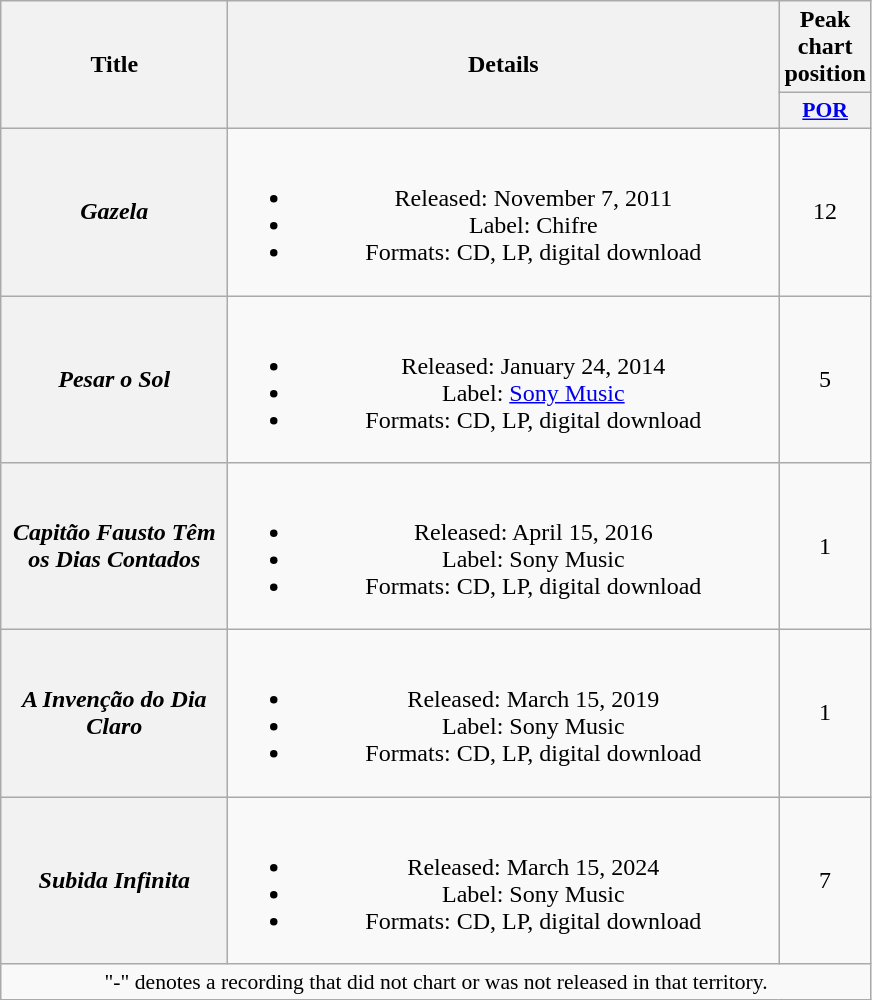<table class="wikitable plainrowheaders" style="text-align:center;">
<tr>
<th rowspan="2" scope="col" style="width:9em;">Title</th>
<th rowspan="2" scope="col" style="width:22.5em;">Details</th>
<th scope="col">Peak chart position</th>
</tr>
<tr>
<th scope="col" style="width:2.5em;font-size:90%;"><a href='#'>POR</a></th>
</tr>
<tr>
<th scope="row"><em>Gazela</em></th>
<td><br><ul><li>Released: November 7, 2011 </li><li>Label: Chifre</li><li>Formats: CD, LP, digital download</li></ul></td>
<td>12</td>
</tr>
<tr>
<th scope="row"><em>Pesar o Sol</em></th>
<td><br><ul><li>Released: January 24, 2014 </li><li>Label: <a href='#'>Sony Music</a></li><li>Formats: CD, LP, digital download</li></ul></td>
<td>5</td>
</tr>
<tr>
<th scope="row"><em>Capitão Fausto Têm os Dias Contados</em></th>
<td><br><ul><li>Released: April 15, 2016 </li><li>Label: Sony Music</li><li>Formats: CD, LP, digital download</li></ul></td>
<td>1</td>
</tr>
<tr>
<th scope="row"><em>A Invenção do Dia Claro</em></th>
<td><br><ul><li>Released: March 15, 2019 </li><li>Label: Sony Music</li><li>Formats: CD, LP, digital download</li></ul></td>
<td>1</td>
</tr>
<tr>
<th scope="row"><em>Subida Infinita</em></th>
<td><br><ul><li>Released: March 15, 2024 </li><li>Label: Sony Music</li><li>Formats: CD, LP, digital download</li></ul></td>
<td>7</td>
</tr>
<tr>
<td colspan="3" style="font-size:90%">"-" denotes a recording that did not chart or was not released in that territory.</td>
</tr>
</table>
